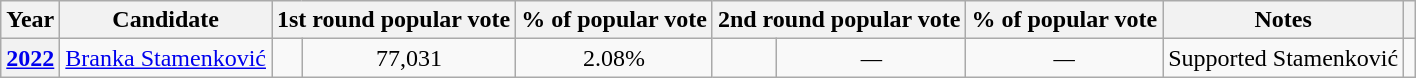<table class="wikitable" style="text-align:center">
<tr>
<th>Year</th>
<th>Candidate</th>
<th colspan="2">1st round popular vote</th>
<th>% of popular vote</th>
<th colspan="2">2nd round popular vote</th>
<th>% of popular vote</th>
<th>Notes</th>
<th></th>
</tr>
<tr>
<th><a href='#'>2022</a></th>
<td><a href='#'>Branka Stamenković</a></td>
<td></td>
<td>77,031</td>
<td>2.08%</td>
<td></td>
<td><em>—</em></td>
<td><em>—</em></td>
<td style="text-align: left">Supported Stamenković</td>
<td></td>
</tr>
</table>
